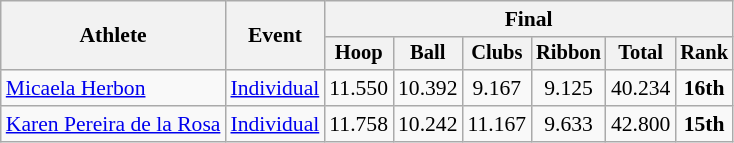<table class="wikitable" style="font-size:90%">
<tr>
<th rowspan="2">Athlete</th>
<th rowspan="2">Event</th>
<th colspan="6">Final</th>
</tr>
<tr style="font-size:95%">
<th>Hoop</th>
<th>Ball</th>
<th>Clubs</th>
<th>Ribbon</th>
<th>Total</th>
<th>Rank</th>
</tr>
<tr align=center>
<td align=left><a href='#'>Micaela Herbon</a></td>
<td align=left><a href='#'>Individual</a></td>
<td>11.550</td>
<td>10.392</td>
<td>9.167</td>
<td>9.125</td>
<td>40.234</td>
<td><strong>16th</strong></td>
</tr>
<tr align=center>
<td align=left><a href='#'>Karen Pereira de la Rosa</a></td>
<td align=left><a href='#'>Individual</a></td>
<td>11.758</td>
<td>10.242</td>
<td>11.167</td>
<td>9.633</td>
<td>42.800</td>
<td><strong>15th</strong></td>
</tr>
</table>
